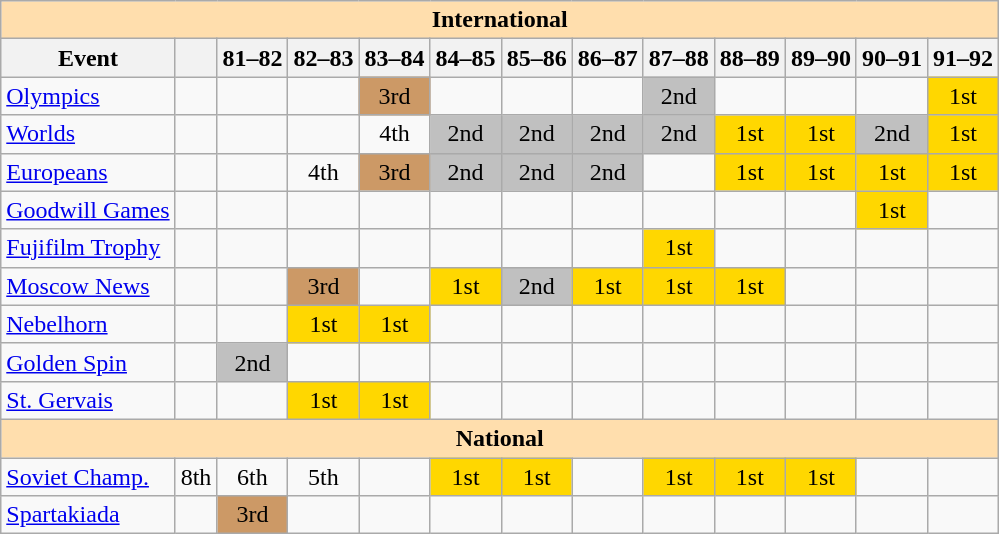<table class="wikitable" style="text-align:center">
<tr>
<th style="background-color: #ffdead; " colspan=13 align=center>International</th>
</tr>
<tr>
<th>Event</th>
<th></th>
<th>81–82</th>
<th>82–83</th>
<th>83–84</th>
<th>84–85</th>
<th>85–86</th>
<th>86–87</th>
<th>87–88</th>
<th>88–89</th>
<th>89–90</th>
<th>90–91</th>
<th>91–92</th>
</tr>
<tr>
<td align=left><a href='#'>Olympics</a></td>
<td></td>
<td></td>
<td></td>
<td bgcolor=cc9966>3rd</td>
<td></td>
<td></td>
<td></td>
<td bgcolor=silver>2nd</td>
<td></td>
<td></td>
<td></td>
<td bgcolor=gold>1st</td>
</tr>
<tr>
<td align=left><a href='#'>Worlds</a></td>
<td></td>
<td></td>
<td></td>
<td>4th</td>
<td bgcolor=silver>2nd</td>
<td bgcolor=silver>2nd</td>
<td bgcolor=silver>2nd</td>
<td bgcolor=silver>2nd</td>
<td bgcolor=gold>1st</td>
<td bgcolor=gold>1st</td>
<td bgcolor=silver>2nd</td>
<td bgcolor=gold>1st</td>
</tr>
<tr>
<td align=left><a href='#'>Europeans</a></td>
<td></td>
<td></td>
<td>4th</td>
<td bgcolor=cc9966>3rd</td>
<td bgcolor=silver>2nd</td>
<td bgcolor=silver>2nd</td>
<td bgcolor=silver>2nd</td>
<td></td>
<td bgcolor=gold>1st</td>
<td bgcolor=gold>1st</td>
<td bgcolor=gold>1st</td>
<td bgcolor=gold>1st</td>
</tr>
<tr>
<td align=left><a href='#'>Goodwill Games</a></td>
<td></td>
<td></td>
<td></td>
<td></td>
<td></td>
<td></td>
<td></td>
<td></td>
<td></td>
<td></td>
<td bgcolor=gold>1st</td>
<td></td>
</tr>
<tr>
<td align=left><a href='#'>Fujifilm Trophy</a></td>
<td></td>
<td></td>
<td></td>
<td></td>
<td></td>
<td></td>
<td></td>
<td bgcolor=gold>1st</td>
<td></td>
<td></td>
<td></td>
<td></td>
</tr>
<tr>
<td align=left><a href='#'>Moscow News</a></td>
<td></td>
<td></td>
<td bgcolor=cc9966>3rd</td>
<td></td>
<td bgcolor=gold>1st</td>
<td bgcolor=silver>2nd</td>
<td bgcolor=gold>1st</td>
<td bgcolor=gold>1st</td>
<td bgcolor=gold>1st</td>
<td></td>
<td></td>
<td></td>
</tr>
<tr>
<td align=left><a href='#'>Nebelhorn</a></td>
<td></td>
<td></td>
<td bgcolor=gold>1st</td>
<td bgcolor=gold>1st</td>
<td></td>
<td></td>
<td></td>
<td></td>
<td></td>
<td></td>
<td></td>
<td></td>
</tr>
<tr>
<td align=left><a href='#'>Golden Spin</a></td>
<td></td>
<td bgcolor=silver>2nd</td>
<td></td>
<td></td>
<td></td>
<td></td>
<td></td>
<td></td>
<td></td>
<td></td>
<td></td>
<td></td>
</tr>
<tr>
<td align=left><a href='#'>St. Gervais</a></td>
<td></td>
<td></td>
<td bgcolor=gold>1st</td>
<td bgcolor=gold>1st</td>
<td></td>
<td></td>
<td></td>
<td></td>
<td></td>
<td></td>
<td></td>
<td></td>
</tr>
<tr>
<th style="background-color: #ffdead; " colspan=13 align=center>National</th>
</tr>
<tr>
<td align=left><a href='#'>Soviet Champ.</a></td>
<td>8th</td>
<td>6th</td>
<td>5th</td>
<td></td>
<td bgcolor=gold>1st</td>
<td bgcolor=gold>1st</td>
<td></td>
<td bgcolor=gold>1st</td>
<td bgcolor=gold>1st</td>
<td bgcolor=gold>1st</td>
<td></td>
<td></td>
</tr>
<tr>
<td align=left><a href='#'>Spartakiada</a></td>
<td></td>
<td bgcolor=cc9966>3rd</td>
<td></td>
<td></td>
<td></td>
<td></td>
<td></td>
<td></td>
<td></td>
<td></td>
<td></td>
<td></td>
</tr>
</table>
